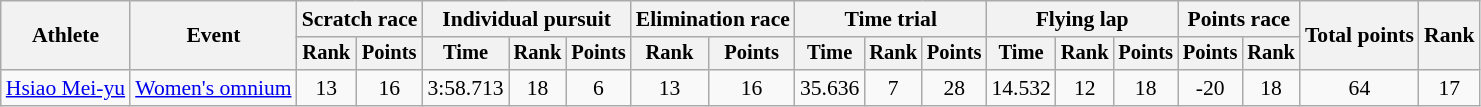<table class="wikitable" style="font-size:90%">
<tr>
<th rowspan="2">Athlete</th>
<th rowspan="2">Event</th>
<th colspan=2>Scratch race</th>
<th colspan=3>Individual pursuit</th>
<th colspan=2>Elimination race</th>
<th colspan=3>Time trial</th>
<th colspan=3>Flying lap</th>
<th colspan=2>Points race</th>
<th rowspan=2>Total points</th>
<th rowspan=2>Rank</th>
</tr>
<tr style="font-size:95%">
<th>Rank</th>
<th>Points</th>
<th>Time</th>
<th>Rank</th>
<th>Points</th>
<th>Rank</th>
<th>Points</th>
<th>Time</th>
<th>Rank</th>
<th>Points</th>
<th>Time</th>
<th>Rank</th>
<th>Points</th>
<th>Points</th>
<th>Rank</th>
</tr>
<tr align=center>
<td align=left><a href='#'>Hsiao Mei-yu</a></td>
<td align=left><a href='#'>Women's omnium</a></td>
<td>13</td>
<td>16</td>
<td>3:58.713</td>
<td>18</td>
<td>6</td>
<td>13</td>
<td>16</td>
<td>35.636</td>
<td>7</td>
<td>28</td>
<td>14.532</td>
<td>12</td>
<td>18</td>
<td>-20</td>
<td>18</td>
<td>64</td>
<td>17</td>
</tr>
</table>
